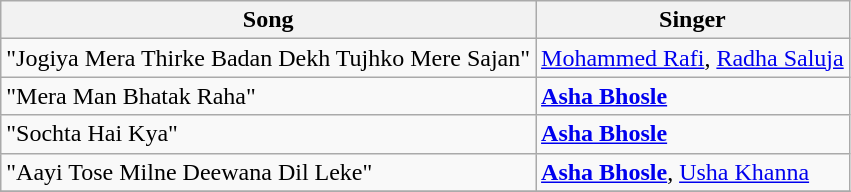<table class="wikitable">
<tr>
<th>Song</th>
<th>Singer</th>
</tr>
<tr>
<td>"Jogiya Mera Thirke Badan Dekh Tujhko Mere Sajan"</td>
<td><a href='#'>Mohammed Rafi</a>, <a href='#'>Radha Saluja</a></td>
</tr>
<tr>
<td>"Mera Man Bhatak Raha"</td>
<td><strong><a href='#'>Asha Bhosle</a></strong></td>
</tr>
<tr>
<td>"Sochta Hai Kya"</td>
<td><strong><a href='#'>Asha Bhosle</a></strong></td>
</tr>
<tr>
<td>"Aayi Tose Milne Deewana Dil Leke"</td>
<td><strong><a href='#'>Asha Bhosle</a></strong>, <a href='#'>Usha Khanna</a></td>
</tr>
<tr>
</tr>
</table>
